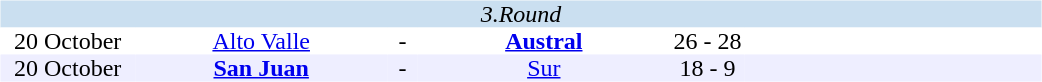<table width=700>
<tr>
<td width=700 valign="top"><br><table border=0 cellspacing=0 cellpadding=0 style="font-size: 100%; border-collapse: collapse;" width=100%>
<tr bgcolor="#CADFF0">
<td style="font-size:100%"; align="center" colspan="6"><em>3.Round</em></td>
</tr>
<tr align=center bgcolor=#FFFFFF>
<td width=90>20 October</td>
<td width=170><a href='#'>Alto Valle</a></td>
<td width=20>-</td>
<td width=170><strong><a href='#'>Austral</a></strong></td>
<td width=50>26 - 28</td>
<td width=200></td>
</tr>
<tr align=center bgcolor=#EEEEFF>
<td width=90>20 October</td>
<td width=170><strong><a href='#'>San Juan</a></strong></td>
<td width=20>-</td>
<td width=170><a href='#'>Sur</a></td>
<td width=50>18 - 9</td>
<td width=200></td>
</tr>
</table>
</td>
</tr>
</table>
